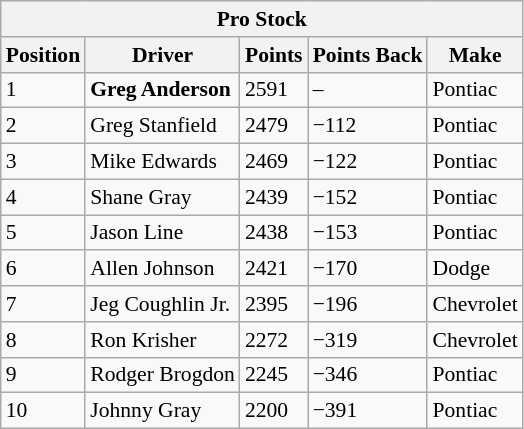<table class="wikitable" style="font-size:90%;">
<tr>
<th colspan="5">Pro Stock</th>
</tr>
<tr>
<th>Position</th>
<th>Driver</th>
<th>Points</th>
<th>Points Back</th>
<th>Make</th>
</tr>
<tr>
<td>1</td>
<td><strong>Greg Anderson</strong></td>
<td>2591</td>
<td>–</td>
<td>Pontiac</td>
</tr>
<tr>
<td>2</td>
<td>Greg Stanfield</td>
<td>2479</td>
<td>−112</td>
<td>Pontiac</td>
</tr>
<tr>
<td>3</td>
<td>Mike Edwards</td>
<td>2469</td>
<td>−122</td>
<td>Pontiac</td>
</tr>
<tr>
<td>4</td>
<td>Shane Gray</td>
<td>2439</td>
<td>−152</td>
<td>Pontiac</td>
</tr>
<tr>
<td>5</td>
<td>Jason Line</td>
<td>2438</td>
<td>−153</td>
<td>Pontiac</td>
</tr>
<tr>
<td>6</td>
<td>Allen Johnson</td>
<td>2421</td>
<td>−170</td>
<td>Dodge</td>
</tr>
<tr>
<td>7</td>
<td>Jeg Coughlin Jr.</td>
<td>2395</td>
<td>−196</td>
<td>Chevrolet</td>
</tr>
<tr>
<td>8</td>
<td>Ron Krisher</td>
<td>2272</td>
<td>−319</td>
<td>Chevrolet</td>
</tr>
<tr>
<td>9</td>
<td>Rodger Brogdon</td>
<td>2245</td>
<td>−346</td>
<td>Pontiac</td>
</tr>
<tr>
<td>10</td>
<td>Johnny Gray</td>
<td>2200</td>
<td>−391</td>
<td>Pontiac</td>
</tr>
</table>
